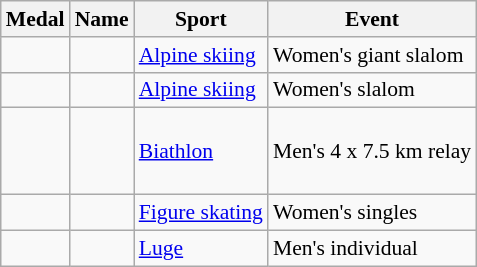<table class="wikitable sortable" style="font-size:90%">
<tr>
<th>Medal</th>
<th>Name</th>
<th>Sport</th>
<th>Event</th>
</tr>
<tr>
<td></td>
<td></td>
<td><a href='#'>Alpine skiing</a></td>
<td>Women's giant slalom</td>
</tr>
<tr>
<td></td>
<td></td>
<td><a href='#'>Alpine skiing</a></td>
<td>Women's slalom</td>
</tr>
<tr>
<td></td>
<td> <br>  <br>  <br> </td>
<td><a href='#'>Biathlon</a></td>
<td>Men's 4 x 7.5 km relay</td>
</tr>
<tr>
<td></td>
<td></td>
<td><a href='#'>Figure skating</a></td>
<td>Women's singles</td>
</tr>
<tr>
<td></td>
<td></td>
<td><a href='#'>Luge</a></td>
<td>Men's individual</td>
</tr>
</table>
